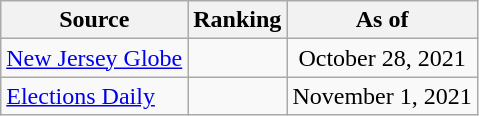<table class="wikitable" style="text-align:center">
<tr>
<th>Source</th>
<th>Ranking</th>
<th>As of</th>
</tr>
<tr>
<td align=left><a href='#'>New Jersey Globe</a></td>
<td></td>
<td>October 28, 2021</td>
</tr>
<tr>
<td align=left><a href='#'>Elections Daily</a></td>
<td></td>
<td>November 1, 2021</td>
</tr>
</table>
